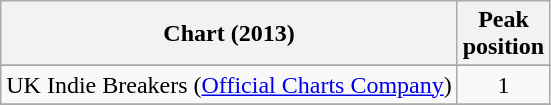<table class="wikitable plainrowheaders sortable">
<tr>
<th scope="col">Chart (2013)</th>
<th scope="col">Peak<br>position</th>
</tr>
<tr>
</tr>
<tr>
</tr>
<tr>
<td>UK Indie Breakers (<a href='#'>Official Charts Company</a>)</td>
<td align="center">1</td>
</tr>
<tr>
</tr>
</table>
